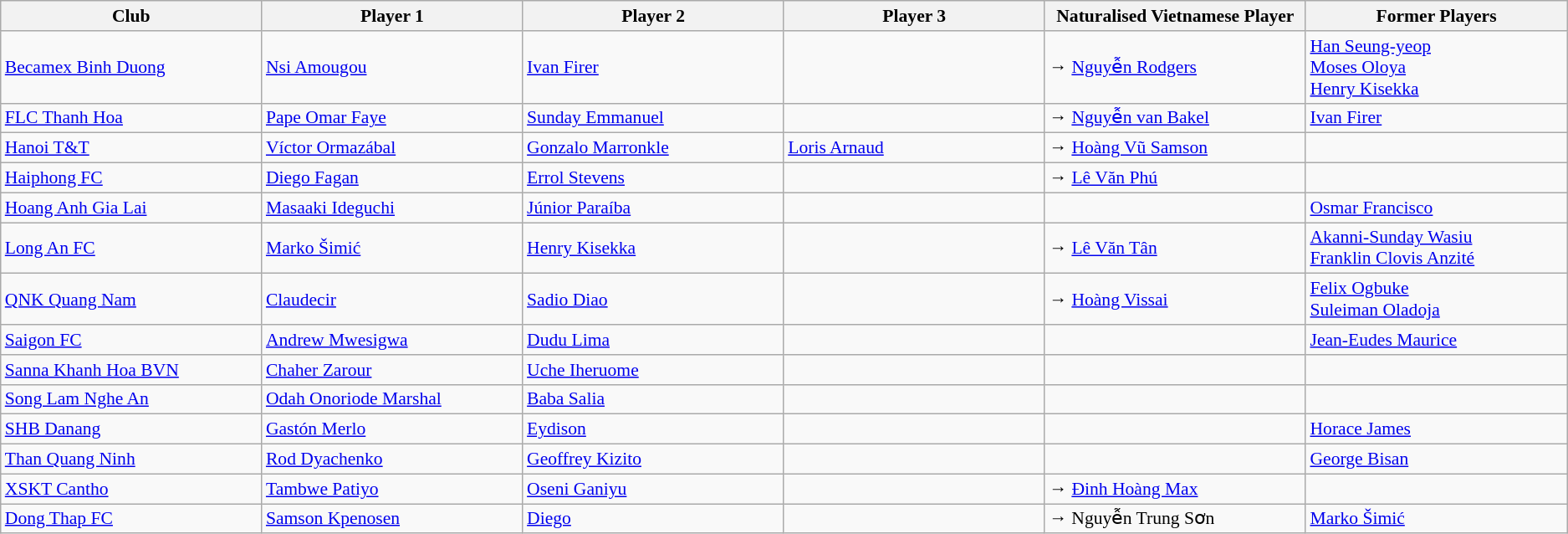<table class="wikitable" style="font-size:90%;">
<tr>
<th style="width:14%">Club</th>
<th style="width:14%">Player 1</th>
<th style="width:14%">Player 2</th>
<th style="width:14%">Player 3</th>
<th style="width:14%">Naturalised Vietnamese Player</th>
<th style="width:14%">Former Players</th>
</tr>
<tr>
<td><a href='#'>Becamex Binh Duong</a></td>
<td> <a href='#'>Nsi Amougou</a></td>
<td> <a href='#'>Ivan Firer</a></td>
<td></td>
<td>→ <a href='#'>Nguyễn Rodgers</a></td>
<td> <a href='#'>Han Seung-yeop</a><br> <a href='#'>Moses Oloya</a><br> <a href='#'>Henry Kisekka</a></td>
</tr>
<tr>
<td><a href='#'>FLC Thanh Hoa</a></td>
<td> <a href='#'>Pape Omar Faye</a></td>
<td> <a href='#'>Sunday Emmanuel</a></td>
<td></td>
<td>→ <a href='#'>Nguyễn van Bakel</a></td>
<td> <a href='#'>Ivan Firer</a></td>
</tr>
<tr>
<td><a href='#'>Hanoi T&T</a></td>
<td> <a href='#'>Víctor Ormazábal</a></td>
<td> <a href='#'>Gonzalo Marronkle</a></td>
<td> <a href='#'>Loris Arnaud</a></td>
<td>→ <a href='#'>Hoàng Vũ Samson</a></td>
<td></td>
</tr>
<tr>
<td><a href='#'>Haiphong FC</a></td>
<td> <a href='#'>Diego Fagan</a></td>
<td> <a href='#'>Errol Stevens</a></td>
<td></td>
<td>→ <a href='#'>Lê Văn Phú</a></td>
<td></td>
</tr>
<tr>
<td><a href='#'>Hoang Anh Gia Lai</a></td>
<td> <a href='#'>Masaaki Ideguchi</a></td>
<td> <a href='#'>Júnior Paraíba</a></td>
<td></td>
<td></td>
<td> <a href='#'>Osmar Francisco</a></td>
</tr>
<tr>
<td><a href='#'>Long An FC</a></td>
<td> <a href='#'>Marko Šimić</a></td>
<td> <a href='#'>Henry Kisekka</a></td>
<td></td>
<td>→ <a href='#'>Lê Văn Tân</a></td>
<td> <a href='#'>Akanni-Sunday Wasiu</a><br> <a href='#'>Franklin Clovis Anzité</a></td>
</tr>
<tr>
<td><a href='#'>QNK Quang Nam</a></td>
<td> <a href='#'>Claudecir</a></td>
<td> <a href='#'>Sadio Diao</a></td>
<td></td>
<td>→ <a href='#'>Hoàng Vissai</a></td>
<td> <a href='#'>Felix Ogbuke</a><br> <a href='#'>Suleiman Oladoja</a></td>
</tr>
<tr>
<td><a href='#'>Saigon FC</a></td>
<td> <a href='#'>Andrew Mwesigwa</a></td>
<td> <a href='#'>Dudu Lima</a></td>
<td></td>
<td></td>
<td> <a href='#'>Jean-Eudes Maurice</a></td>
</tr>
<tr>
<td><a href='#'>Sanna Khanh Hoa BVN</a></td>
<td> <a href='#'>Chaher Zarour</a></td>
<td> <a href='#'>Uche Iheruome</a></td>
<td></td>
<td></td>
<td></td>
</tr>
<tr>
<td><a href='#'>Song Lam Nghe An</a></td>
<td> <a href='#'>Odah Onoriode Marshal</a></td>
<td> <a href='#'>Baba Salia</a></td>
<td></td>
<td></td>
<td></td>
</tr>
<tr>
<td><a href='#'>SHB Danang</a></td>
<td> <a href='#'>Gastón Merlo</a></td>
<td> <a href='#'>Eydison</a></td>
<td></td>
<td></td>
<td> <a href='#'>Horace James</a></td>
</tr>
<tr>
<td><a href='#'>Than Quang Ninh</a></td>
<td> <a href='#'>Rod Dyachenko</a></td>
<td> <a href='#'>Geoffrey Kizito</a></td>
<td></td>
<td></td>
<td> <a href='#'>George Bisan</a></td>
</tr>
<tr>
<td><a href='#'>XSKT Cantho</a></td>
<td> <a href='#'>Tambwe Patiyo</a></td>
<td> <a href='#'>Oseni Ganiyu</a></td>
<td></td>
<td>→ <a href='#'>Đinh Hoàng Max</a></td>
<td></td>
</tr>
<tr>
<td><a href='#'>Dong Thap FC</a></td>
<td> <a href='#'>Samson Kpenosen</a></td>
<td> <a href='#'>Diego</a></td>
<td></td>
<td>→ Nguyễn Trung Sơn</td>
<td> <a href='#'>Marko Šimić</a></td>
</tr>
</table>
